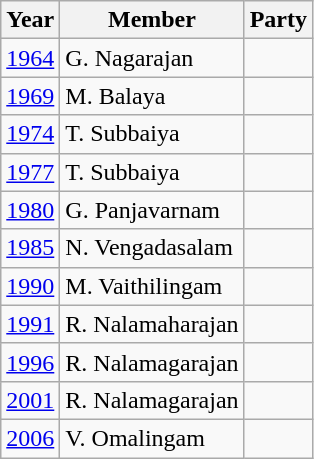<table class="wikitable sortable">
<tr>
<th>Year</th>
<th>Member</th>
<th colspan=2>Party</th>
</tr>
<tr>
<td><a href='#'>1964</a></td>
<td>G. Nagarajan</td>
<td></td>
</tr>
<tr>
<td><a href='#'>1969</a></td>
<td>M. Balaya</td>
<td></td>
</tr>
<tr>
<td><a href='#'>1974</a></td>
<td>T. Subbaiya</td>
<td></td>
</tr>
<tr>
<td><a href='#'>1977</a></td>
<td>T. Subbaiya</td>
<td></td>
</tr>
<tr>
<td><a href='#'>1980</a></td>
<td>G. Panjavarnam</td>
<td></td>
</tr>
<tr>
<td><a href='#'>1985</a></td>
<td>N. Vengadasalam</td>
<td></td>
</tr>
<tr>
<td><a href='#'>1990</a></td>
<td>M. Vaithilingam</td>
<td></td>
</tr>
<tr>
<td><a href='#'>1991</a></td>
<td>R. Nalamaharajan</td>
<td></td>
</tr>
<tr>
<td><a href='#'>1996</a></td>
<td>R. Nalamagarajan</td>
<td></td>
</tr>
<tr>
<td><a href='#'>2001</a></td>
<td>R. Nalamagarajan</td>
<td></td>
</tr>
<tr>
<td><a href='#'>2006</a></td>
<td>V. Omalingam</td>
<td></td>
</tr>
</table>
